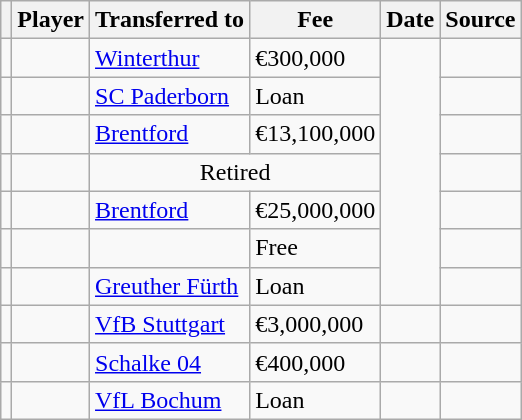<table class="wikitable plainrowheaders sortable">
<tr>
<th></th>
<th scope="col">Player</th>
<th>Transferred to</th>
<th style="width: 65px;">Fee</th>
<th scope="col">Date</th>
<th scope="col">Source</th>
</tr>
<tr>
<td align=center></td>
<td></td>
<td> <a href='#'>Winterthur</a></td>
<td>€300,000</td>
<td rowspan=7></td>
<td></td>
</tr>
<tr>
<td align="center"></td>
<td></td>
<td> <a href='#'>SC Paderborn</a></td>
<td>Loan</td>
<td></td>
</tr>
<tr>
<td align="center"></td>
<td></td>
<td> <a href='#'>Brentford</a></td>
<td>€13,100,000</td>
<td></td>
</tr>
<tr>
<td align=center></td>
<td></td>
<td align=center colspan=2>Retired</td>
<td></td>
</tr>
<tr>
<td align="center"></td>
<td></td>
<td> <a href='#'>Brentford</a></td>
<td>€25,000,000</td>
<td></td>
</tr>
<tr>
<td align=center></td>
<td></td>
<td></td>
<td>Free</td>
<td></td>
</tr>
<tr>
<td align="center"></td>
<td></td>
<td> <a href='#'>Greuther Fürth</a></td>
<td>Loan</td>
<td></td>
</tr>
<tr>
<td align=center></td>
<td></td>
<td> <a href='#'>VfB Stuttgart</a></td>
<td>€3,000,000</td>
<td></td>
<td></td>
</tr>
<tr>
<td align=center></td>
<td></td>
<td> <a href='#'>Schalke 04</a></td>
<td>€400,000</td>
<td></td>
<td></td>
</tr>
<tr>
<td align=center></td>
<td></td>
<td> <a href='#'>VfL Bochum</a></td>
<td>Loan</td>
<td></td>
<td></td>
</tr>
</table>
